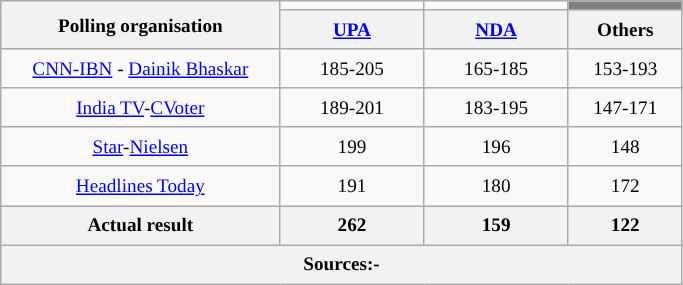<table class=wikitable style="text-align:center;font-size:80%;line-height:20px;">
<tr>
<th class="wikitable" rowspan="2" style="width:180px;">Polling organisation</th>
<td></td>
<td></td>
<td style="background:gray;"></td>
</tr>
<tr>
<th class="wikitable" style="width:90px;"><a href='#'>UPA</a></th>
<th class="wikitable" style="width:90px;"><a href='#'>NDA</a></th>
<th class="wikitable" style="width:70px;">Others</th>
</tr>
<tr>
<td><a href='#'>CNN-IBN</a> - <a href='#'>Dainik Bhaskar</a></td>
<td>185-205</td>
<td>165-185</td>
<td>153-193</td>
</tr>
<tr>
<td><a href='#'>India TV</a>-<a href='#'>CVoter</a></td>
<td>189-201</td>
<td>183-195</td>
<td>147-171</td>
</tr>
<tr>
<td><a href='#'>Star</a>-<a href='#'>Nielsen</a></td>
<td>199</td>
<td>196</td>
<td>148</td>
</tr>
<tr>
<td><a href='#'>Headlines Today</a></td>
<td>191</td>
<td>180</td>
<td>172</td>
</tr>
<tr>
<th>Actual result</th>
<th>262</th>
<th>159</th>
<th>122</th>
</tr>
<tr>
<th colspan="4">Sources:-</th>
</tr>
</table>
